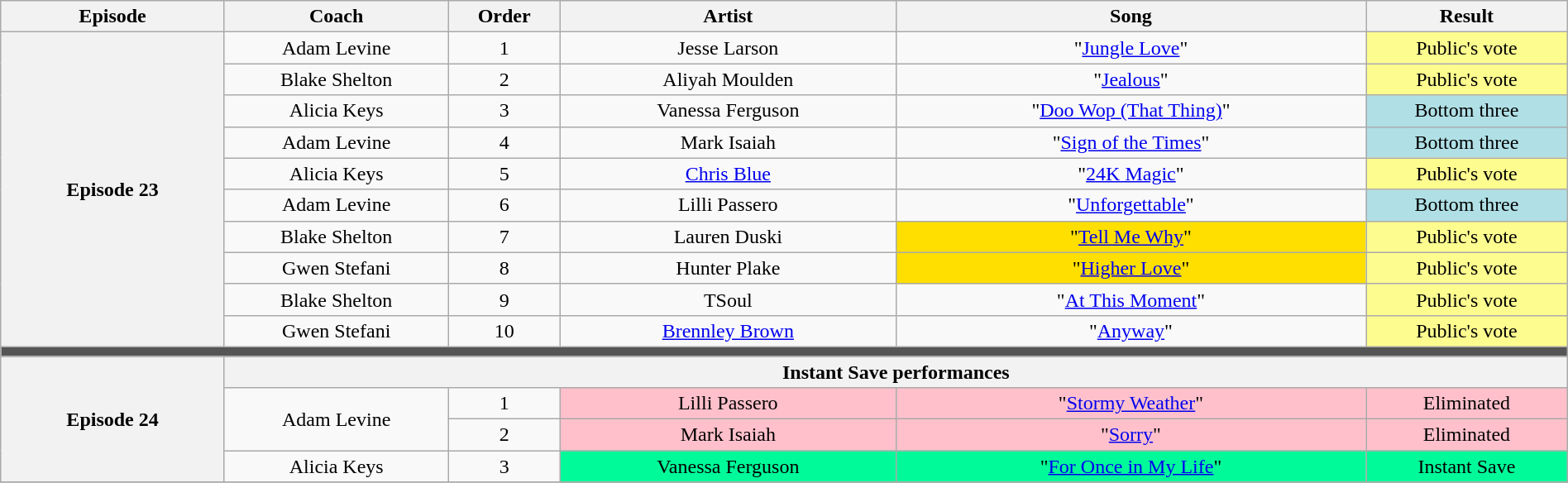<table class="wikitable" style="text-align:center; width:100%;">
<tr>
<th style="width:10%;">Episode</th>
<th style="width:10%;">Coach</th>
<th style="width:05%;">Order</th>
<th style="width:15%;">Artist</th>
<th style="width:21%;">Song</th>
<th style="width:9%;">Result</th>
</tr>
<tr>
<th rowspan="10" scope="row">Episode 23<br><small></small></th>
<td>Adam Levine</td>
<td>1</td>
<td>Jesse Larson</td>
<td>"<a href='#'>Jungle Love</a>"</td>
<td style="background:#fdfc8f;">Public's vote</td>
</tr>
<tr>
<td>Blake Shelton</td>
<td>2</td>
<td>Aliyah Moulden</td>
<td>"<a href='#'>Jealous</a>"</td>
<td style="background:#fdfc8f;">Public's vote</td>
</tr>
<tr>
<td>Alicia Keys</td>
<td>3</td>
<td>Vanessa Ferguson</td>
<td>"<a href='#'>Doo Wop (That Thing)</a>"</td>
<td style="background:#B0E0E6;">Bottom three</td>
</tr>
<tr>
<td>Adam Levine</td>
<td>4</td>
<td>Mark Isaiah</td>
<td>"<a href='#'>Sign of the Times</a>"</td>
<td style="background:#B0E0E6;">Bottom three</td>
</tr>
<tr>
<td>Alicia Keys</td>
<td>5</td>
<td><a href='#'>Chris Blue</a></td>
<td>"<a href='#'>24K Magic</a>"</td>
<td style="background:#fdfc8f;">Public's vote</td>
</tr>
<tr>
<td>Adam Levine</td>
<td>6</td>
<td>Lilli Passero</td>
<td>"<a href='#'>Unforgettable</a>"</td>
<td style="background:#B0E0E6;">Bottom three</td>
</tr>
<tr>
<td>Blake Shelton</td>
<td>7</td>
<td>Lauren Duski</td>
<td style="background:#fedf00;">"<a href='#'>Tell Me Why</a>"</td>
<td style="background:#fdfc8f;">Public's vote</td>
</tr>
<tr>
<td>Gwen Stefani</td>
<td>8</td>
<td>Hunter Plake</td>
<td style="background:#fedf00;">"<a href='#'>Higher Love</a>"</td>
<td style="background:#fdfc8f;">Public's vote</td>
</tr>
<tr>
<td>Blake Shelton</td>
<td>9</td>
<td>TSoul</td>
<td>"<a href='#'>At This Moment</a>"</td>
<td style="background:#fdfc8f;">Public's vote</td>
</tr>
<tr>
<td>Gwen Stefani</td>
<td>10</td>
<td><a href='#'>Brennley Brown</a></td>
<td>"<a href='#'>Anyway</a>"</td>
<td style="background:#fdfc8f;">Public's vote</td>
</tr>
<tr>
<td colspan="6" style="background:#555;"></td>
</tr>
<tr>
<th rowspan="5" scope="row">Episode 24<br><small></small></th>
</tr>
<tr>
<th colspan="5">Instant Save performances</th>
</tr>
<tr>
<td rowspan="2">Adam Levine</td>
<td>1</td>
<td style="background:Pink;">Lilli Passero</td>
<td style="background:Pink;">"<a href='#'>Stormy Weather</a>"</td>
<td style="background:Pink;">Eliminated</td>
</tr>
<tr>
<td>2</td>
<td style="background:Pink;">Mark Isaiah</td>
<td style="background:Pink;">"<a href='#'>Sorry</a>"</td>
<td style="background:Pink;">Eliminated</td>
</tr>
<tr>
<td>Alicia Keys</td>
<td>3</td>
<td style="background:#00FA9A;">Vanessa Ferguson</td>
<td style="background:#00FA9A;">"<a href='#'>For Once in My Life</a>"</td>
<td style="background:#00FA9A;">Instant Save</td>
</tr>
<tr>
</tr>
</table>
